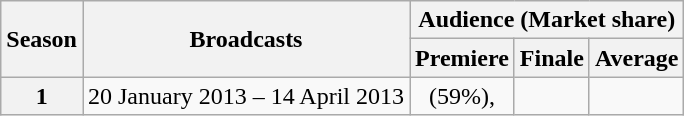<table class="wikitable">
<tr>
<th rowspan=2>Season</th>
<th rowspan=2>Broadcasts</th>
<th colspan=3>Audience (Market share)</th>
</tr>
<tr>
<th>Premiere</th>
<th>Finale</th>
<th>Average</th>
</tr>
<tr align=center>
<th>1</th>
<td>20 January 2013 – 14 April 2013</td>
<td> (59%),</td>
<td></td>
<td></td>
</tr>
</table>
